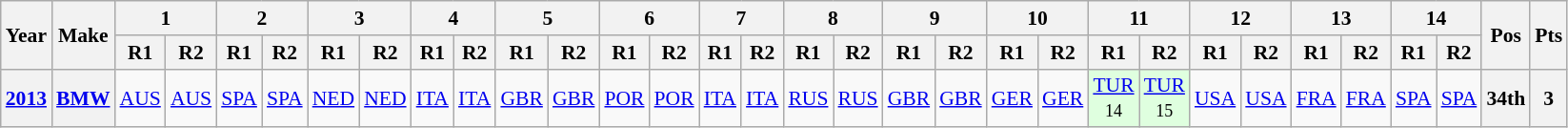<table class="wikitable" style="text-align:center; font-size:90%">
<tr>
<th valign="middle" rowspan=2>Year</th>
<th valign="middle" rowspan=2>Make</th>
<th colspan=2>1</th>
<th colspan=2>2</th>
<th colspan=2>3</th>
<th colspan=2>4</th>
<th colspan=2>5</th>
<th colspan=2>6</th>
<th colspan=2>7</th>
<th colspan=2>8</th>
<th colspan=2>9</th>
<th colspan=2>10</th>
<th colspan=2>11</th>
<th colspan=2>12</th>
<th colspan=2>13</th>
<th colspan=2>14</th>
<th rowspan=2>Pos</th>
<th rowspan=2>Pts</th>
</tr>
<tr>
<th>R1</th>
<th>R2</th>
<th>R1</th>
<th>R2</th>
<th>R1</th>
<th>R2</th>
<th>R1</th>
<th>R2</th>
<th>R1</th>
<th>R2</th>
<th>R1</th>
<th>R2</th>
<th>R1</th>
<th>R2</th>
<th>R1</th>
<th>R2</th>
<th>R1</th>
<th>R2</th>
<th>R1</th>
<th>R2</th>
<th>R1</th>
<th>R2</th>
<th>R1</th>
<th>R2</th>
<th>R1</th>
<th>R2</th>
<th>R1</th>
<th>R2</th>
</tr>
<tr>
<th><a href='#'>2013</a></th>
<th><a href='#'>BMW</a></th>
<td><a href='#'>AUS</a></td>
<td><a href='#'>AUS</a></td>
<td><a href='#'>SPA</a></td>
<td><a href='#'>SPA</a></td>
<td><a href='#'>NED</a></td>
<td><a href='#'>NED</a></td>
<td><a href='#'>ITA</a></td>
<td><a href='#'>ITA</a></td>
<td><a href='#'>GBR</a></td>
<td><a href='#'>GBR</a></td>
<td><a href='#'>POR</a></td>
<td><a href='#'>POR</a></td>
<td><a href='#'>ITA</a></td>
<td><a href='#'>ITA</a></td>
<td><a href='#'>RUS</a></td>
<td><a href='#'>RUS</a></td>
<td><a href='#'>GBR</a></td>
<td><a href='#'>GBR</a></td>
<td><a href='#'>GER</a></td>
<td><a href='#'>GER</a></td>
<td style="background:#DFFFDF;"><a href='#'>TUR</a><br><small>14</small></td>
<td style="background:#DFFFDF;"><a href='#'>TUR</a><br><small>15</small></td>
<td><a href='#'>USA</a></td>
<td><a href='#'>USA</a></td>
<td><a href='#'>FRA</a></td>
<td><a href='#'>FRA</a></td>
<td><a href='#'>SPA</a></td>
<td><a href='#'>SPA</a></td>
<th>34th</th>
<th>3</th>
</tr>
</table>
